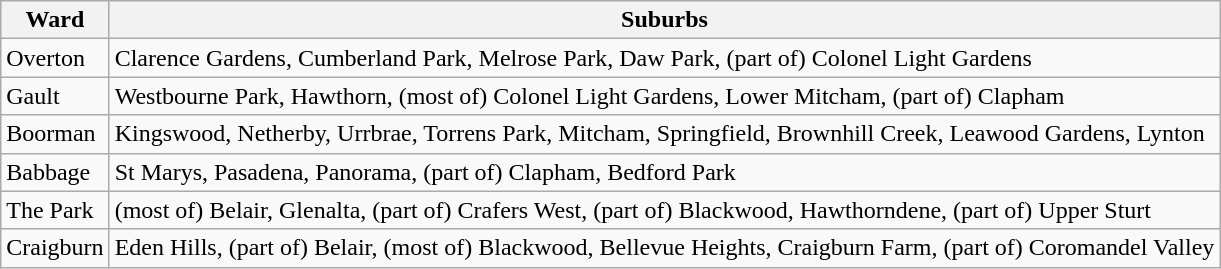<table class="wikitable">
<tr>
<th>Ward</th>
<th>Suburbs</th>
</tr>
<tr>
<td>Overton</td>
<td>Clarence Gardens, Cumberland Park, Melrose Park, Daw Park, (part of) Colonel Light Gardens</td>
</tr>
<tr>
<td>Gault</td>
<td>Westbourne Park, Hawthorn, (most of) Colonel Light Gardens, Lower Mitcham,  (part of) Clapham</td>
</tr>
<tr>
<td>Boorman</td>
<td>Kingswood, Netherby, Urrbrae, Torrens Park, Mitcham, Springfield, Brownhill Creek, Leawood Gardens, Lynton</td>
</tr>
<tr>
<td>Babbage</td>
<td>St Marys, Pasadena, Panorama, (part of) Clapham, Bedford Park</td>
</tr>
<tr>
<td>The Park</td>
<td>(most of) Belair, Glenalta, (part of) Crafers West, (part of) Blackwood, Hawthorndene, (part of) Upper Sturt</td>
</tr>
<tr>
<td>Craigburn</td>
<td>Eden Hills, (part of) Belair, (most of) Blackwood, Bellevue Heights, Craigburn Farm, (part of) Coromandel Valley</td>
</tr>
</table>
